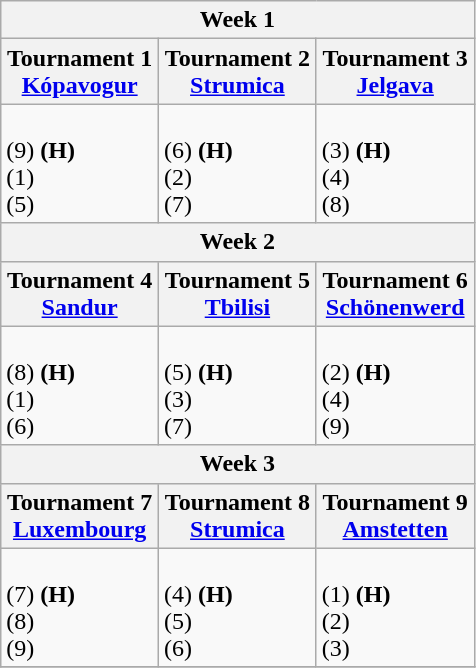<table class="wikitable">
<tr>
<th colspan="3">Week 1</th>
</tr>
<tr>
<th width=33%>Tournament 1<br> <a href='#'>Kópavogur</a></th>
<th width=33%>Tournament 2<br> <a href='#'>Strumica</a></th>
<th width=33%>Tournament 3<br> <a href='#'>Jelgava</a></th>
</tr>
<tr>
<td><br> (9) <strong>(H)</strong><br>
 (1)<br>
 (5)</td>
<td><br> (6) <strong>(H)</strong><br>
 (2)<br>
 (7)</td>
<td><br> (3) <strong>(H)</strong><br>
 (4)<br>
 (8)</td>
</tr>
<tr>
<th colspan="3">Week 2</th>
</tr>
<tr>
<th>Tournament 4<br> <a href='#'>Sandur</a></th>
<th>Tournament 5<br> <a href='#'>Tbilisi</a></th>
<th>Tournament 6<br> <a href='#'>Schönenwerd</a></th>
</tr>
<tr>
<td><br> (8) <strong>(H)</strong><br>
 (1)<br>
 (6)</td>
<td><br> (5) <strong>(H)</strong><br>
 (3)<br>
 (7)</td>
<td><br> (2) <strong>(H)</strong><br>
 (4)<br>
 (9)</td>
</tr>
<tr>
<th colspan="3">Week 3</th>
</tr>
<tr>
<th>Tournament 7<br> <a href='#'>Luxembourg</a></th>
<th>Tournament 8<br> <a href='#'>Strumica</a></th>
<th>Tournament 9<br> <a href='#'>Amstetten</a></th>
</tr>
<tr>
<td><br> (7) <strong>(H)</strong><br>
 (8)<br>
 (9)</td>
<td><br> (4) <strong>(H)</strong><br>
 (5)<br>
 (6)</td>
<td><br> (1) <strong>(H)</strong><br>
 (2)<br>
 (3)</td>
</tr>
<tr>
</tr>
</table>
